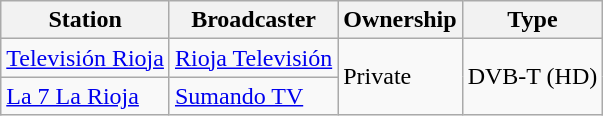<table class="wikitable">
<tr>
<th>Station</th>
<th>Broadcaster</th>
<th>Ownership</th>
<th>Type</th>
</tr>
<tr>
<td><a href='#'>Televisión Rioja</a></td>
<td><a href='#'>Rioja Televisión</a></td>
<td rowspan="2">Private</td>
<td rowspan="2">DVB-T (HD)</td>
</tr>
<tr>
<td><a href='#'>La 7 La Rioja</a></td>
<td><a href='#'>Sumando TV</a></td>
</tr>
</table>
